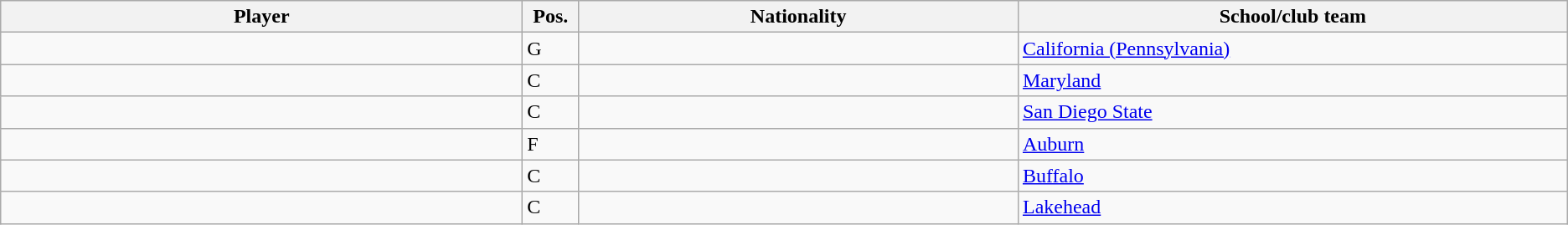<table class="wikitable sortable sortable">
<tr>
<th style="width:19%;">Player</th>
<th style="width:1%;">Pos.</th>
<th style="width:16%;">Nationality</th>
<th style="width:20%;">School/club team</th>
</tr>
<tr>
<td></td>
<td>G</td>
<td></td>
<td><a href='#'>California (Pennsylvania)</a> </td>
</tr>
<tr>
<td></td>
<td>C</td>
<td></td>
<td><a href='#'>Maryland</a> </td>
</tr>
<tr>
<td></td>
<td>C</td>
<td></td>
<td><a href='#'>San Diego State</a> </td>
</tr>
<tr>
<td></td>
<td>F</td>
<td></td>
<td><a href='#'>Auburn</a> </td>
</tr>
<tr>
<td></td>
<td>C</td>
<td></td>
<td><a href='#'>Buffalo</a> </td>
</tr>
<tr>
<td></td>
<td>C</td>
<td></td>
<td><a href='#'>Lakehead</a> </td>
</tr>
</table>
